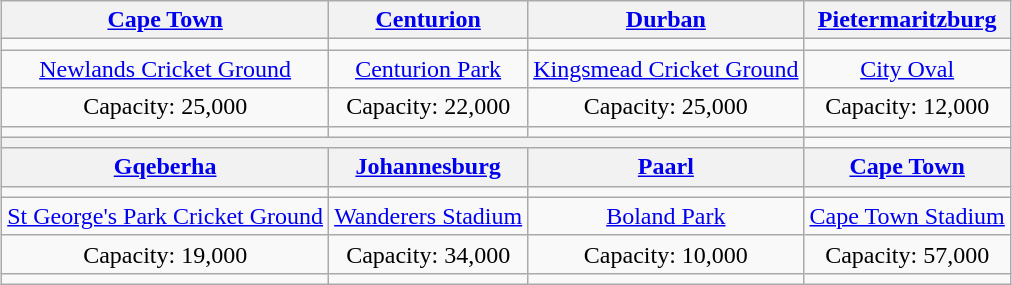<table class="wikitable" style="text-align:center;margin:auto">
<tr>
<th><a href='#'>Cape Town</a></th>
<th><a href='#'>Centurion</a></th>
<th><a href='#'>Durban</a></th>
<th><a href='#'>Pietermaritzburg</a></th>
</tr>
<tr>
<td></td>
<td></td>
<td></td>
</tr>
<tr>
<td><a href='#'>Newlands Cricket Ground</a></td>
<td><a href='#'>Centurion Park</a></td>
<td><a href='#'>Kingsmead Cricket Ground</a></td>
<td><a href='#'>City Oval</a></td>
</tr>
<tr>
<td>Capacity: 25,000</td>
<td>Capacity: 22,000</td>
<td>Capacity: 25,000</td>
<td>Capacity: 12,000</td>
</tr>
<tr>
<td></td>
<td></td>
<td></td>
<td></td>
</tr>
<tr>
<th style="text-align:center;" colspan="3"></th>
</tr>
<tr>
<th><a href='#'>Gqeberha</a></th>
<th><a href='#'>Johannesburg</a></th>
<th><a href='#'>Paarl</a></th>
<th><a href='#'>Cape Town</a></th>
</tr>
<tr>
<td></td>
<td></td>
<td></td>
</tr>
<tr>
<td><a href='#'>St George's Park Cricket Ground</a></td>
<td><a href='#'>Wanderers Stadium</a></td>
<td><a href='#'>Boland Park</a></td>
<td><a href='#'>Cape Town Stadium</a></td>
</tr>
<tr>
<td>Capacity: 19,000</td>
<td>Capacity: 34,000</td>
<td>Capacity: 10,000</td>
<td>Capacity: 57,000</td>
</tr>
<tr>
<td></td>
<td></td>
<td></td>
<td></td>
</tr>
</table>
